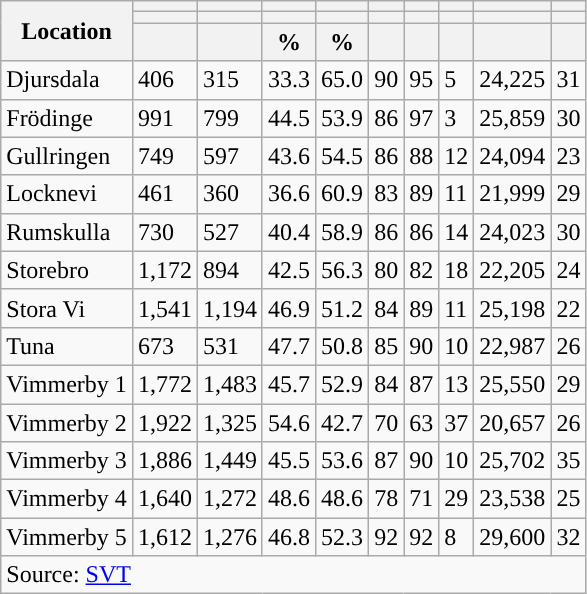<table role="presentation" class="wikitable sortable mw-collapsible">
<tr>
<th rowspan="3">Location</th>
<th></th>
<th></th>
<th></th>
<th></th>
<th></th>
<th></th>
<th></th>
<th></th>
<th></th>
</tr>
<tr>
<th></th>
<th></th>
<th style="background:"></th>
<th style="background:"></th>
<th></th>
<th></th>
<th></th>
<th></th>
<th></th>
</tr>
<tr>
<th data-sort-type="number"></th>
<th data-sort-type="number"></th>
<th data-sort-type="number">%</th>
<th data-sort-type="number">%</th>
<th data-sort-type="number"></th>
<th data-sort-type="number"></th>
<th data-sort-type="number"></th>
<th data-sort-type="number"></th>
<th data-sort-type="number"></th>
</tr>
<tr>
<td align="left">Djursdala</td>
<td>406</td>
<td>315</td>
<td>33.3</td>
<td>65.0</td>
<td>90</td>
<td>95</td>
<td>5</td>
<td>24,225</td>
<td>31</td>
</tr>
<tr>
<td align="left">Frödinge</td>
<td>991</td>
<td>799</td>
<td>44.5</td>
<td>53.9</td>
<td>86</td>
<td>97</td>
<td>3</td>
<td>25,859</td>
<td>30</td>
</tr>
<tr>
<td align="left">Gullringen</td>
<td>749</td>
<td>597</td>
<td>43.6</td>
<td>54.5</td>
<td>86</td>
<td>88</td>
<td>12</td>
<td>24,094</td>
<td>23</td>
</tr>
<tr>
<td align="left">Locknevi</td>
<td>461</td>
<td>360</td>
<td>36.6</td>
<td>60.9</td>
<td>83</td>
<td>89</td>
<td>11</td>
<td>21,999</td>
<td>29</td>
</tr>
<tr>
<td align="left">Rumskulla</td>
<td>730</td>
<td>527</td>
<td>40.4</td>
<td>58.9</td>
<td>86</td>
<td>86</td>
<td>14</td>
<td>24,023</td>
<td>30</td>
</tr>
<tr>
<td align="left">Storebro</td>
<td>1,172</td>
<td>894</td>
<td>42.5</td>
<td>56.3</td>
<td>80</td>
<td>82</td>
<td>18</td>
<td>22,205</td>
<td>24</td>
</tr>
<tr>
<td align="left">Stora Vi</td>
<td>1,541</td>
<td>1,194</td>
<td>46.9</td>
<td>51.2</td>
<td>84</td>
<td>89</td>
<td>11</td>
<td>25,198</td>
<td>22</td>
</tr>
<tr>
<td align="left">Tuna</td>
<td>673</td>
<td>531</td>
<td>47.7</td>
<td>50.8</td>
<td>85</td>
<td>90</td>
<td>10</td>
<td>22,987</td>
<td>26</td>
</tr>
<tr>
<td align="left">Vimmerby 1</td>
<td>1,772</td>
<td>1,483</td>
<td>45.7</td>
<td>52.9</td>
<td>84</td>
<td>87</td>
<td>13</td>
<td>25,550</td>
<td>29</td>
</tr>
<tr>
<td align="left">Vimmerby 2</td>
<td>1,922</td>
<td>1,325</td>
<td>54.6</td>
<td>42.7</td>
<td>70</td>
<td>63</td>
<td>37</td>
<td>20,657</td>
<td>26</td>
</tr>
<tr>
<td align="left">Vimmerby 3</td>
<td>1,886</td>
<td>1,449</td>
<td>45.5</td>
<td>53.6</td>
<td>87</td>
<td>90</td>
<td>10</td>
<td>25,702</td>
<td>35</td>
</tr>
<tr>
<td align="left">Vimmerby 4</td>
<td>1,640</td>
<td>1,272</td>
<td>48.6</td>
<td>48.6</td>
<td>78</td>
<td>71</td>
<td>29</td>
<td>23,538</td>
<td>25</td>
</tr>
<tr>
<td align="left">Vimmerby 5</td>
<td>1,612</td>
<td>1,276</td>
<td>46.8</td>
<td>52.3</td>
<td>92</td>
<td>92</td>
<td>8</td>
<td>29,600</td>
<td>32</td>
</tr>
<tr>
<td colspan="10" align="left">Source: <a href='#'>SVT</a></td>
</tr>
</table>
